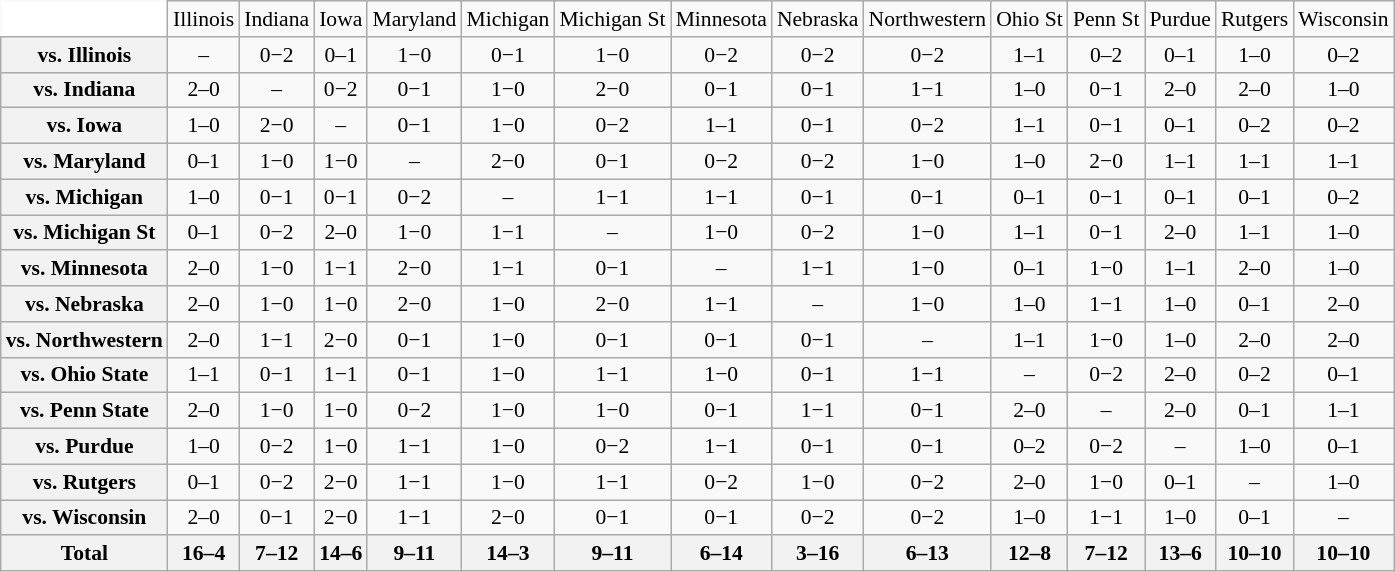<table class="wikitable" style="white-space:nowrap; font-size:90%; text-align:center;">
<tr>
<td style="background:white; border-top-style:hidden; border-left-style:hidden;"></td>
<td align="center" style=>Illinois</td>
<td align="center" style=>Indiana</td>
<td align="center" style=>Iowa</td>
<td align="center" style=>Maryland</td>
<td align="center" style=>Michigan</td>
<td align="center" style=>Michigan St</td>
<td align="center" style=>Minnesota</td>
<td align="center" style=>Nebraska</td>
<td align="center" style=>Northwestern</td>
<td align="center" style=>Ohio St</td>
<td align="center" style=>Penn St</td>
<td align="center" style=>Purdue</td>
<td align="center" style=>Rutgers</td>
<td align="center" style=>Wisconsin</td>
</tr>
<tr>
<th>vs. Illinois</th>
<td>–</td>
<td>0−2</td>
<td>0–1</td>
<td>1−0</td>
<td>0−1</td>
<td>1−0</td>
<td>0−2</td>
<td>0−2</td>
<td>0−2</td>
<td>1–1</td>
<td>0–2</td>
<td>0–1</td>
<td>1–0</td>
<td>0–2</td>
</tr>
<tr>
<th>vs. Indiana</th>
<td>2–0</td>
<td>–</td>
<td>0−2</td>
<td>0−1</td>
<td>1−0</td>
<td>2−0</td>
<td>0−1</td>
<td>0−1</td>
<td>1−1</td>
<td>1–0</td>
<td>0−1</td>
<td>2–0</td>
<td>2–0</td>
<td>1–0</td>
</tr>
<tr style="text-align:center;">
<th>vs. Iowa</th>
<td>1–0</td>
<td>2−0</td>
<td>–</td>
<td>0−1</td>
<td>1−0</td>
<td>0−2</td>
<td>1–1</td>
<td>0−1</td>
<td>0−2</td>
<td>1–1</td>
<td>0−1</td>
<td>0–1</td>
<td>0–2</td>
<td>0–2</td>
</tr>
<tr>
<th>vs. Maryland</th>
<td>0–1</td>
<td>1−0</td>
<td>1−0</td>
<td>–</td>
<td>2−0</td>
<td>0−1</td>
<td>0−2</td>
<td>0−2</td>
<td>1−0</td>
<td>1–0</td>
<td>2−0</td>
<td>1–1</td>
<td>1–1</td>
<td>1–1</td>
</tr>
<tr>
<th>vs. Michigan</th>
<td>1–0</td>
<td>0−1</td>
<td>0−1</td>
<td>0−2</td>
<td>–</td>
<td>1−1</td>
<td>1−1</td>
<td>0−1</td>
<td>0−1</td>
<td>0–1</td>
<td>0−1</td>
<td>0–1</td>
<td>0–1</td>
<td>0–2</td>
</tr>
<tr>
<th>vs. Michigan St</th>
<td>0–1</td>
<td>0−2</td>
<td>2–0</td>
<td>1−0</td>
<td>1−1</td>
<td>–</td>
<td>1−0</td>
<td>0−2</td>
<td>1−0</td>
<td>1–1</td>
<td>0−1</td>
<td>2–0</td>
<td>1–1</td>
<td>1–0</td>
</tr>
<tr>
<th>vs. Minnesota</th>
<td>2–0</td>
<td>1−0</td>
<td>1−1</td>
<td>2−0</td>
<td>1−1</td>
<td>0−1</td>
<td>–</td>
<td>1−1</td>
<td>1−0</td>
<td>0–1</td>
<td>1−0</td>
<td>1–1</td>
<td>2–0</td>
<td>1–0</td>
</tr>
<tr>
<th>vs. Nebraska</th>
<td>2–0</td>
<td>1−0</td>
<td>1−0</td>
<td>2−0</td>
<td>1−0</td>
<td>2−0</td>
<td>1−1</td>
<td>–</td>
<td>1−0</td>
<td>1–0</td>
<td>1−1</td>
<td>1–0</td>
<td>0–1</td>
<td>2–0</td>
</tr>
<tr>
<th>vs. Northwestern</th>
<td>2–0</td>
<td>1−1</td>
<td>2−0</td>
<td>0−1</td>
<td>1−0</td>
<td>0−1</td>
<td>0−1</td>
<td>0−1</td>
<td>–</td>
<td>1–1</td>
<td>1−0</td>
<td>1–0</td>
<td>2–0</td>
<td>2–0</td>
</tr>
<tr>
<th>vs. Ohio State</th>
<td>1–1</td>
<td>0−1</td>
<td>1−1</td>
<td>0−1</td>
<td>1−0</td>
<td>1−1</td>
<td>1−0</td>
<td>0−1</td>
<td>1−1</td>
<td>–</td>
<td>0−2</td>
<td>2–0</td>
<td>0–2</td>
<td>0–1</td>
</tr>
<tr>
<th>vs. Penn State</th>
<td>2–0</td>
<td>1−0</td>
<td>1−0</td>
<td>0−2</td>
<td>1−0</td>
<td>1−0</td>
<td>0−1</td>
<td>1−1</td>
<td>0−1</td>
<td>2–0</td>
<td>–</td>
<td>2–0</td>
<td>0–1</td>
<td>1–1</td>
</tr>
<tr>
<th>vs. Purdue</th>
<td>1–0</td>
<td>0−2</td>
<td>1−0</td>
<td>1−1</td>
<td>1−0</td>
<td>0−2</td>
<td>1−1</td>
<td>0−1</td>
<td>0−1</td>
<td>0–2</td>
<td>0−2</td>
<td>–</td>
<td>1–0</td>
<td>0–1</td>
</tr>
<tr>
<th>vs. Rutgers</th>
<td>0–1</td>
<td>0−2</td>
<td>2−0</td>
<td>1−1</td>
<td>1−0</td>
<td>1−1</td>
<td>0−2</td>
<td>1−0</td>
<td>0−2</td>
<td>2–0</td>
<td>1−0</td>
<td>0–1</td>
<td>–</td>
<td>1–0</td>
</tr>
<tr>
<th>vs. Wisconsin</th>
<td>2–0</td>
<td>0−1</td>
<td>2−0</td>
<td>1−1</td>
<td>2−0</td>
<td>0−1</td>
<td>0−1</td>
<td>0−2</td>
<td>0−2</td>
<td>1–0</td>
<td>1−1</td>
<td>1–0</td>
<td>0–1</td>
<td>–</td>
</tr>
<tr>
<th>Total</th>
<th>16–4</th>
<th>7–12</th>
<th>14–6</th>
<th>9–11</th>
<th>14–3</th>
<th>9–11</th>
<th>6–14</th>
<th>3–16</th>
<th>6–13</th>
<th>12–8</th>
<th>7–12</th>
<th>13–6</th>
<th>10–10</th>
<th>10–10</th>
</tr>
</table>
